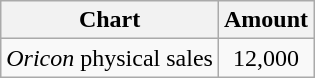<table class="wikitable">
<tr>
<th>Chart</th>
<th>Amount</th>
</tr>
<tr>
<td><em>Oricon</em> physical sales</td>
<td align="center">12,000</td>
</tr>
</table>
